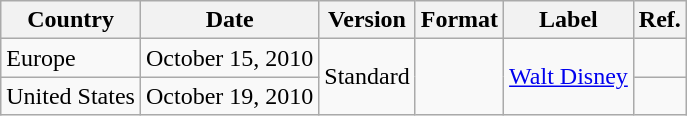<table class="wikitable">
<tr>
<th>Country</th>
<th>Date</th>
<th>Version</th>
<th>Format</th>
<th>Label</th>
<th>Ref.</th>
</tr>
<tr>
<td>Europe</td>
<td>October 15, 2010</td>
<td rowspan="2">Standard</td>
<td rowspan="2"></td>
<td rowspan="2"><a href='#'>Walt Disney</a></td>
<td></td>
</tr>
<tr>
<td>United States</td>
<td>October 19, 2010</td>
<td></td>
</tr>
</table>
